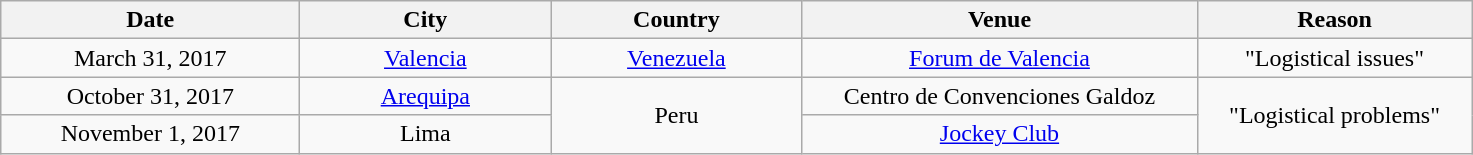<table class="wikitable plainrowheaders" style="text-align:center;">
<tr>
<th scope="col" style="width:12em;">Date</th>
<th scope="col" style="width:10em;">City</th>
<th scope="col" style="width:10em;">Country</th>
<th scope="col" style="width:16em;">Venue</th>
<th scope="col" style="width:11em;">Reason</th>
</tr>
<tr>
<td>March 31, 2017</td>
<td><a href='#'>Valencia</a></td>
<td><a href='#'>Venezuela</a></td>
<td><a href='#'>Forum de Valencia</a></td>
<td>"Logistical issues"</td>
</tr>
<tr>
<td>October 31, 2017</td>
<td><a href='#'>Arequipa</a></td>
<td rowspan="2">Peru</td>
<td>Centro de Convenciones Galdoz</td>
<td rowspan="2">"Logistical problems"</td>
</tr>
<tr>
<td>November 1, 2017</td>
<td>Lima</td>
<td><a href='#'>Jockey Club</a></td>
</tr>
</table>
